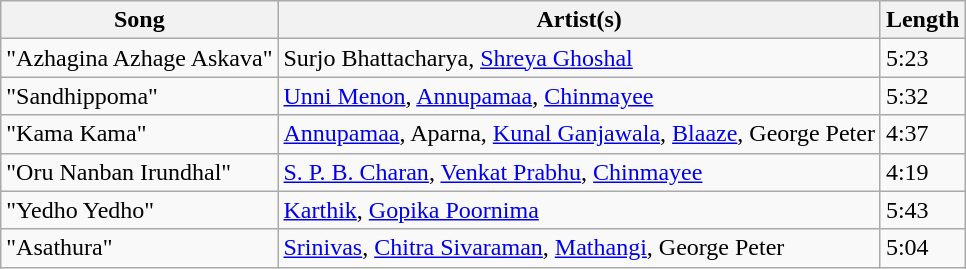<table class="wikitable">
<tr>
<th>Song</th>
<th>Artist(s)</th>
<th>Length</th>
</tr>
<tr>
<td>"Azhagina Azhage Askava"</td>
<td>Surjo Bhattacharya, <a href='#'>Shreya Ghoshal</a></td>
<td>5:23</td>
</tr>
<tr>
<td>"Sandhippoma"</td>
<td><a href='#'>Unni Menon</a>, <a href='#'>Annupamaa</a>, <a href='#'>Chinmayee</a></td>
<td>5:32</td>
</tr>
<tr>
<td>"Kama Kama"</td>
<td><a href='#'>Annupamaa</a>, Aparna, <a href='#'>Kunal Ganjawala</a>, <a href='#'>Blaaze</a>, George Peter</td>
<td>4:37</td>
</tr>
<tr>
<td>"Oru Nanban Irundhal"</td>
<td><a href='#'>S. P. B. Charan</a>, <a href='#'>Venkat Prabhu</a>, <a href='#'>Chinmayee</a></td>
<td>4:19</td>
</tr>
<tr>
<td>"Yedho Yedho"</td>
<td><a href='#'>Karthik</a>, <a href='#'>Gopika Poornima</a></td>
<td>5:43</td>
</tr>
<tr>
<td>"Asathura"</td>
<td><a href='#'>Srinivas</a>, <a href='#'>Chitra Sivaraman</a>, <a href='#'>Mathangi</a>, George Peter</td>
<td>5:04</td>
</tr>
</table>
